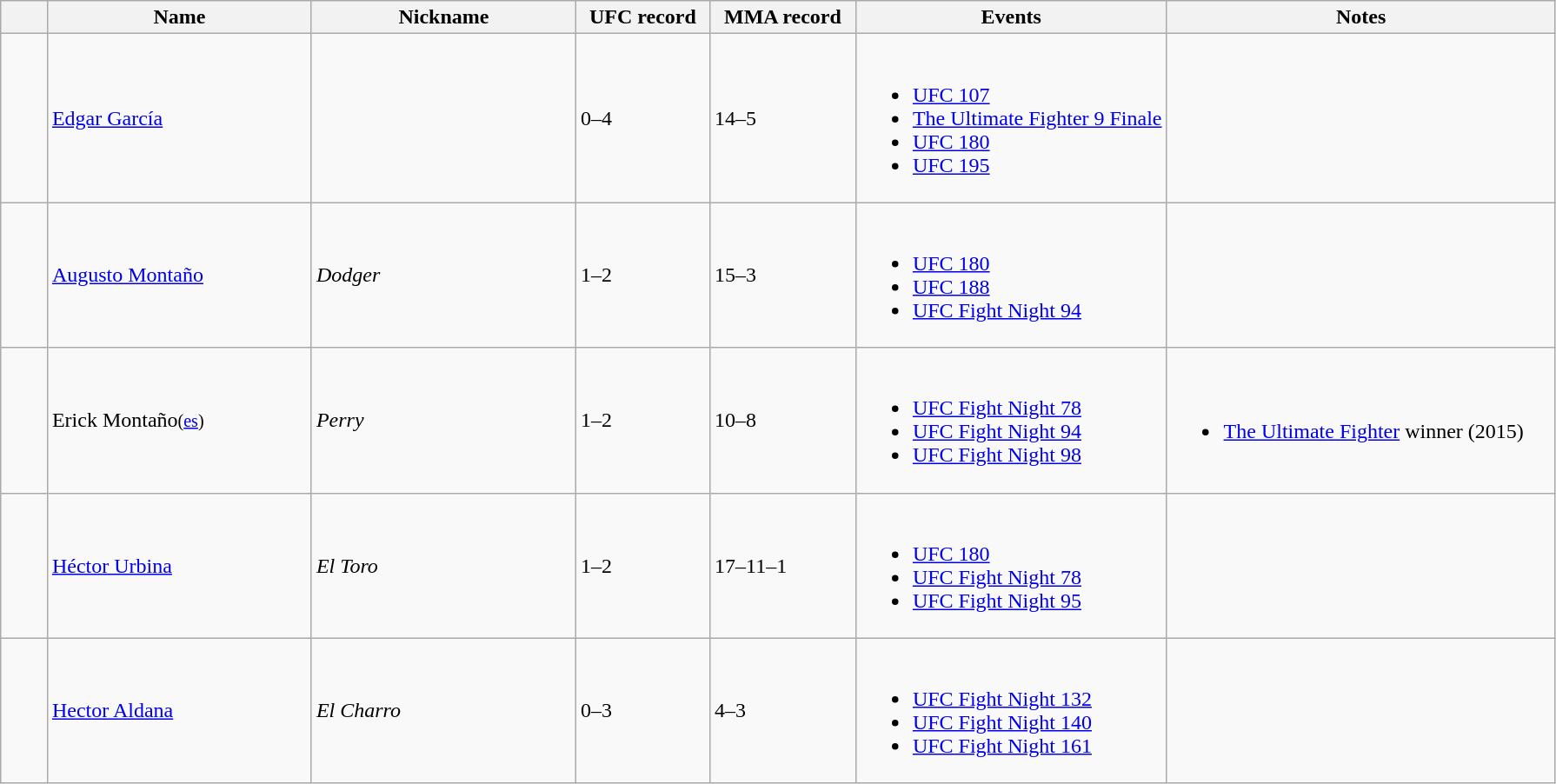<table class="wikitable sortable" style=" style="width:80%; text-align:center">
<tr>
<th width=3%></th>
<th style="width:17%;">Name</th>
<th style="width:17%;">Nickname</th>
<th data-sort-type="number">UFC record</th>
<th data-sort-type="number">MMA record</th>
<th style="width:20%;">Events</th>
<th style="width:25%;">Notes</th>
</tr>
<tr>
<td></td>
<td><a href='#'>Edgar García</a></td>
<td></td>
<td>0–4</td>
<td>14–5</td>
<td><br><ul><li><a href='#'>UFC 107</a></li><li><a href='#'>The Ultimate Fighter 9 Finale</a></li><li><a href='#'>UFC 180</a></li><li><a href='#'>UFC 195</a></li></ul></td>
<td></td>
</tr>
<tr>
<td></td>
<td><a href='#'>Augusto Montaño</a></td>
<td><em>Dodger</em></td>
<td>1–2</td>
<td>15–3</td>
<td><br><ul><li><a href='#'>UFC 180</a></li><li><a href='#'>UFC 188</a></li><li><a href='#'>UFC Fight Night 94</a></li></ul></td>
<td></td>
</tr>
<tr>
<td></td>
<td>Erick Montaño<small>(<a href='#'>es</a>)</small></td>
<td><em>Perry</em></td>
<td>1–2</td>
<td>10–8</td>
<td><br><ul><li><a href='#'>UFC Fight Night 78</a></li><li><a href='#'>UFC Fight Night 94</a></li><li><a href='#'>UFC Fight Night 98</a></li></ul></td>
<td><br><ul><li><a href='#'>The Ultimate Fighter</a> winner (2015)</li></ul></td>
</tr>
<tr>
<td></td>
<td><a href='#'>Héctor Urbina</a></td>
<td><em>El Toro</em></td>
<td>1–2</td>
<td>17–11–1</td>
<td><br><ul><li><a href='#'>UFC 180</a></li><li><a href='#'>UFC Fight Night 78</a></li><li><a href='#'>UFC Fight Night 95</a></li></ul></td>
<td></td>
</tr>
<tr>
<td></td>
<td><a href='#'>Hector Aldana</a></td>
<td><em>El Charro</em></td>
<td>0–3</td>
<td>4–3</td>
<td><br><ul><li><a href='#'>UFC Fight Night 132</a></li><li><a href='#'>UFC Fight Night 140</a></li><li><a href='#'>UFC Fight Night 161</a></li></ul></td>
<td></td>
</tr>
</table>
